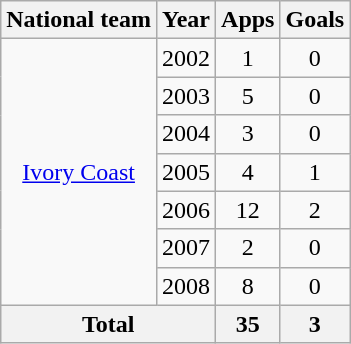<table class="wikitable" style="text-align:center">
<tr>
<th>National team</th>
<th>Year</th>
<th>Apps</th>
<th>Goals</th>
</tr>
<tr>
<td rowspan="7"><a href='#'>Ivory Coast</a></td>
<td>2002</td>
<td>1</td>
<td>0</td>
</tr>
<tr>
<td>2003</td>
<td>5</td>
<td>0</td>
</tr>
<tr>
<td>2004</td>
<td>3</td>
<td>0</td>
</tr>
<tr>
<td>2005</td>
<td>4</td>
<td>1</td>
</tr>
<tr>
<td>2006</td>
<td>12</td>
<td>2</td>
</tr>
<tr>
<td>2007</td>
<td>2</td>
<td>0</td>
</tr>
<tr>
<td>2008</td>
<td>8</td>
<td>0</td>
</tr>
<tr>
<th colspan="2">Total</th>
<th>35</th>
<th>3</th>
</tr>
</table>
